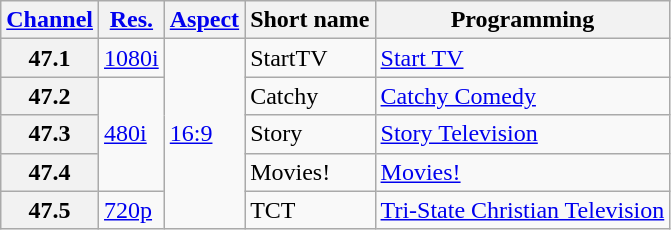<table class="wikitable">
<tr>
<th scope = "col"><a href='#'>Channel</a></th>
<th scope = "col"><a href='#'>Res.</a></th>
<th scope = "col"><a href='#'>Aspect</a></th>
<th scope = "col">Short name</th>
<th scope = "col">Programming</th>
</tr>
<tr>
<th scope = "row">47.1</th>
<td><a href='#'>1080i</a></td>
<td rowspan=5><a href='#'>16:9</a></td>
<td>StartTV</td>
<td><a href='#'>Start TV</a></td>
</tr>
<tr>
<th scope = "row">47.2</th>
<td rowspan=3><a href='#'>480i</a></td>
<td>Catchy</td>
<td><a href='#'>Catchy Comedy</a></td>
</tr>
<tr>
<th scope = "row">47.3</th>
<td>Story</td>
<td><a href='#'>Story Television</a></td>
</tr>
<tr>
<th scope = "row">47.4</th>
<td>Movies!</td>
<td><a href='#'>Movies!</a></td>
</tr>
<tr>
<th scope = "row">47.5</th>
<td><a href='#'>720p</a></td>
<td>TCT</td>
<td><a href='#'>Tri-State Christian Television</a></td>
</tr>
</table>
